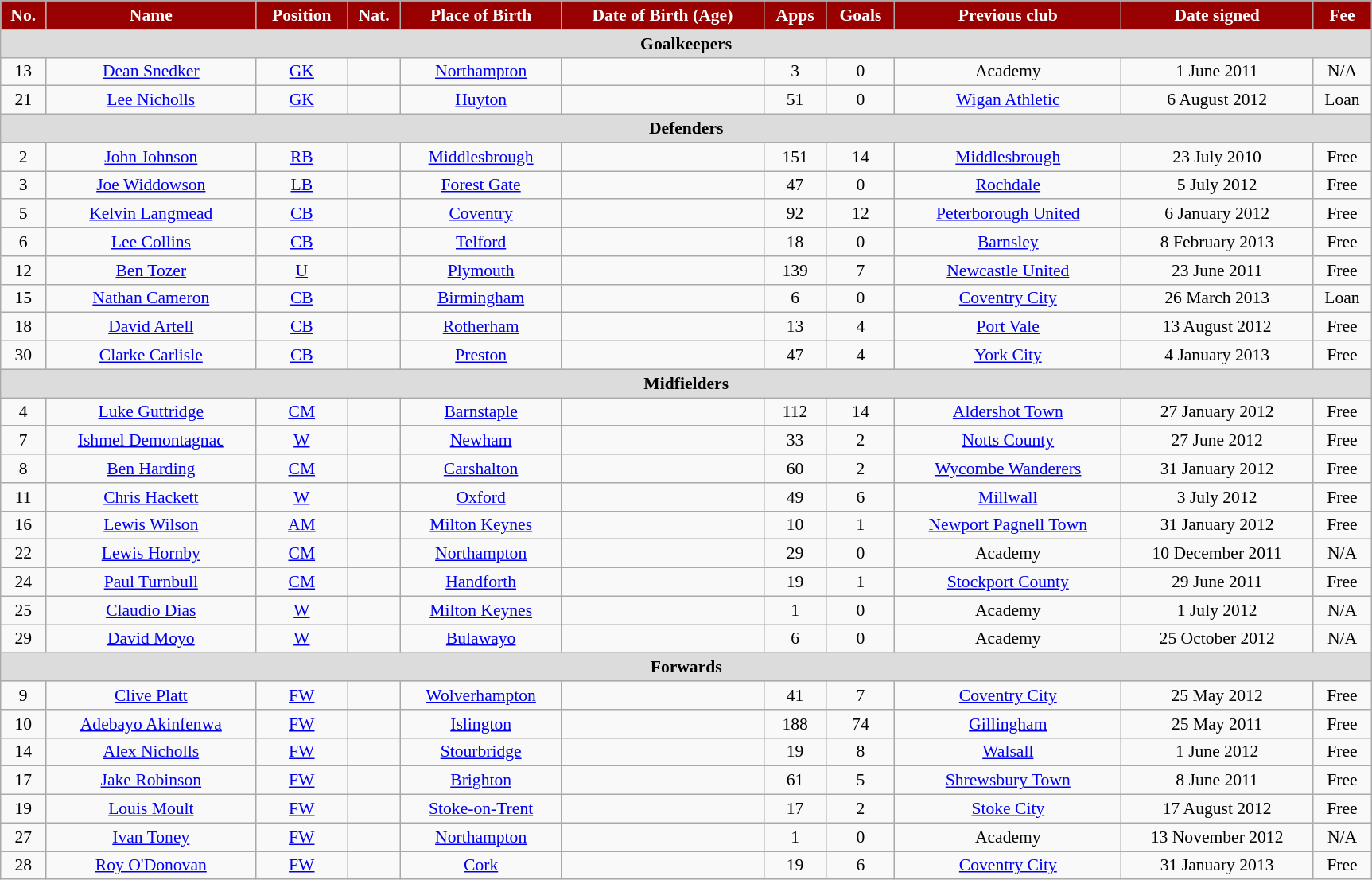<table class="wikitable" style="text-align:center; font-size:90%; width:91%;">
<tr>
<th style="background:#900; color:#FFF; text-align:center;">No.</th>
<th style="background:#900; color:#FFF; text-align:center;">Name</th>
<th style="background:#900; color:#FFF; text-align:center;">Position</th>
<th style="background:#900; color:#FFF; text-align:center;">Nat.</th>
<th style="background:#900; color:#FFF; text-align:center;">Place of Birth</th>
<th style="background:#900; color:#FFF; text-align:center;">Date of Birth (Age)</th>
<th style="background:#900; color:#FFF; text-align:center;">Apps</th>
<th style="background:#900; color:#FFF; text-align:center;">Goals</th>
<th style="background:#900; color:#FFF; text-align:center;">Previous club</th>
<th style="background:#900; color:#FFF; text-align:center;">Date signed</th>
<th style="background:#900; color:#FFF; text-align:center;">Fee</th>
</tr>
<tr>
<th colspan="12" style="background:#dcdcdc; text-align:center;">Goalkeepers</th>
</tr>
<tr>
<td>13</td>
<td><a href='#'>Dean Snedker</a></td>
<td><a href='#'>GK</a></td>
<td></td>
<td><a href='#'>Northampton</a></td>
<td></td>
<td>3</td>
<td>0</td>
<td>Academy</td>
<td>1 June 2011</td>
<td>N/A</td>
</tr>
<tr>
<td>21</td>
<td><a href='#'>Lee Nicholls</a></td>
<td><a href='#'>GK</a></td>
<td></td>
<td><a href='#'>Huyton</a></td>
<td></td>
<td>51</td>
<td>0</td>
<td><a href='#'>Wigan Athletic</a></td>
<td>6 August 2012</td>
<td>Loan</td>
</tr>
<tr>
<th colspan="12" style="background:#dcdcdc; text-align:center;">Defenders</th>
</tr>
<tr>
<td>2</td>
<td><a href='#'>John Johnson</a></td>
<td><a href='#'>RB</a></td>
<td></td>
<td><a href='#'>Middlesbrough</a></td>
<td></td>
<td>151</td>
<td>14</td>
<td><a href='#'>Middlesbrough</a></td>
<td>23 July 2010</td>
<td>Free</td>
</tr>
<tr>
<td>3</td>
<td><a href='#'>Joe Widdowson</a></td>
<td><a href='#'>LB</a></td>
<td></td>
<td><a href='#'>Forest Gate</a></td>
<td></td>
<td>47</td>
<td>0</td>
<td><a href='#'>Rochdale</a></td>
<td>5 July 2012</td>
<td>Free</td>
</tr>
<tr>
<td>5</td>
<td><a href='#'>Kelvin Langmead</a></td>
<td><a href='#'>CB</a></td>
<td></td>
<td><a href='#'>Coventry</a></td>
<td></td>
<td>92</td>
<td>12</td>
<td><a href='#'>Peterborough United</a></td>
<td>6 January 2012</td>
<td>Free</td>
</tr>
<tr>
<td>6</td>
<td><a href='#'>Lee Collins</a></td>
<td><a href='#'>CB</a></td>
<td></td>
<td><a href='#'>Telford</a></td>
<td></td>
<td>18</td>
<td>0</td>
<td><a href='#'>Barnsley</a></td>
<td>8 February 2013</td>
<td>Free</td>
</tr>
<tr>
<td>12</td>
<td><a href='#'>Ben Tozer</a></td>
<td><a href='#'>U</a></td>
<td></td>
<td><a href='#'>Plymouth</a></td>
<td></td>
<td>139</td>
<td>7</td>
<td><a href='#'>Newcastle United</a></td>
<td>23 June 2011</td>
<td>Free</td>
</tr>
<tr>
<td>15</td>
<td><a href='#'>Nathan Cameron</a></td>
<td><a href='#'>CB</a></td>
<td></td>
<td><a href='#'>Birmingham</a></td>
<td></td>
<td>6</td>
<td>0</td>
<td><a href='#'>Coventry City</a></td>
<td>26 March 2013</td>
<td>Loan</td>
</tr>
<tr>
<td>18</td>
<td><a href='#'>David Artell</a></td>
<td><a href='#'>CB</a></td>
<td></td>
<td><a href='#'>Rotherham</a></td>
<td></td>
<td>13</td>
<td>4</td>
<td><a href='#'>Port Vale</a></td>
<td>13 August 2012</td>
<td>Free</td>
</tr>
<tr>
<td>30</td>
<td><a href='#'>Clarke Carlisle</a></td>
<td><a href='#'>CB</a></td>
<td></td>
<td><a href='#'>Preston</a></td>
<td></td>
<td>47</td>
<td>4</td>
<td><a href='#'>York City</a></td>
<td>4 January 2013</td>
<td>Free</td>
</tr>
<tr>
<th colspan="12" style="background:#dcdcdc; text-align:center;">Midfielders</th>
</tr>
<tr>
<td>4</td>
<td><a href='#'>Luke Guttridge</a></td>
<td><a href='#'>CM</a></td>
<td></td>
<td><a href='#'>Barnstaple</a></td>
<td></td>
<td>112</td>
<td>14</td>
<td><a href='#'>Aldershot Town</a></td>
<td>27 January 2012</td>
<td>Free</td>
</tr>
<tr>
<td>7</td>
<td><a href='#'>Ishmel Demontagnac</a></td>
<td><a href='#'>W</a></td>
<td></td>
<td><a href='#'>Newham</a></td>
<td></td>
<td>33</td>
<td>2</td>
<td><a href='#'>Notts County</a></td>
<td>27 June 2012</td>
<td>Free</td>
</tr>
<tr>
<td>8</td>
<td><a href='#'>Ben Harding</a></td>
<td><a href='#'>CM</a></td>
<td></td>
<td><a href='#'>Carshalton</a></td>
<td></td>
<td>60</td>
<td>2</td>
<td><a href='#'>Wycombe Wanderers</a></td>
<td>31 January 2012</td>
<td>Free</td>
</tr>
<tr>
<td>11</td>
<td><a href='#'>Chris Hackett</a></td>
<td><a href='#'>W</a></td>
<td></td>
<td><a href='#'>Oxford</a></td>
<td></td>
<td>49</td>
<td>6</td>
<td><a href='#'>Millwall</a></td>
<td>3 July 2012</td>
<td>Free</td>
</tr>
<tr>
<td>16</td>
<td><a href='#'>Lewis Wilson</a></td>
<td><a href='#'>AM</a></td>
<td></td>
<td><a href='#'>Milton Keynes</a></td>
<td></td>
<td>10</td>
<td>1</td>
<td><a href='#'>Newport Pagnell Town</a></td>
<td>31 January 2012</td>
<td>Free</td>
</tr>
<tr>
<td>22</td>
<td><a href='#'>Lewis Hornby</a></td>
<td><a href='#'>CM</a></td>
<td></td>
<td><a href='#'>Northampton</a></td>
<td></td>
<td>29</td>
<td>0</td>
<td>Academy</td>
<td>10 December 2011</td>
<td>N/A</td>
</tr>
<tr>
<td>24</td>
<td><a href='#'>Paul Turnbull</a></td>
<td><a href='#'>CM</a></td>
<td></td>
<td><a href='#'>Handforth</a></td>
<td></td>
<td>19</td>
<td>1</td>
<td><a href='#'>Stockport County</a></td>
<td>29 June 2011</td>
<td>Free</td>
</tr>
<tr>
<td>25</td>
<td><a href='#'>Claudio Dias</a></td>
<td><a href='#'>W</a></td>
<td></td>
<td><a href='#'>Milton Keynes</a></td>
<td></td>
<td>1</td>
<td>0</td>
<td>Academy</td>
<td>1 July 2012</td>
<td>N/A</td>
</tr>
<tr>
<td>29</td>
<td><a href='#'>David Moyo</a></td>
<td><a href='#'>W</a></td>
<td></td>
<td><a href='#'>Bulawayo</a></td>
<td></td>
<td>6</td>
<td>0</td>
<td>Academy</td>
<td>25 October 2012</td>
<td>N/A</td>
</tr>
<tr>
<th colspan="12" style="background:#dcdcdc; text-align:center;">Forwards</th>
</tr>
<tr>
<td>9</td>
<td><a href='#'>Clive Platt</a></td>
<td><a href='#'>FW</a></td>
<td></td>
<td><a href='#'>Wolverhampton</a></td>
<td></td>
<td>41</td>
<td>7</td>
<td><a href='#'>Coventry City</a></td>
<td>25 May 2012</td>
<td>Free</td>
</tr>
<tr>
<td>10</td>
<td><a href='#'>Adebayo Akinfenwa</a></td>
<td><a href='#'>FW</a></td>
<td></td>
<td><a href='#'>Islington</a></td>
<td></td>
<td>188</td>
<td>74</td>
<td><a href='#'>Gillingham</a></td>
<td>25 May 2011</td>
<td>Free</td>
</tr>
<tr>
<td>14</td>
<td><a href='#'>Alex Nicholls</a></td>
<td><a href='#'>FW</a></td>
<td></td>
<td><a href='#'>Stourbridge</a></td>
<td></td>
<td>19</td>
<td>8</td>
<td><a href='#'>Walsall</a></td>
<td>1 June 2012</td>
<td>Free</td>
</tr>
<tr>
<td>17</td>
<td><a href='#'>Jake Robinson</a></td>
<td><a href='#'>FW</a></td>
<td></td>
<td><a href='#'>Brighton</a></td>
<td></td>
<td>61</td>
<td>5</td>
<td><a href='#'>Shrewsbury Town</a></td>
<td>8 June 2011</td>
<td>Free</td>
</tr>
<tr>
<td>19</td>
<td><a href='#'>Louis Moult</a></td>
<td><a href='#'>FW</a></td>
<td></td>
<td><a href='#'>Stoke-on-Trent</a></td>
<td></td>
<td>17</td>
<td>2</td>
<td><a href='#'>Stoke City</a></td>
<td>17 August 2012</td>
<td>Free</td>
</tr>
<tr>
<td>27</td>
<td><a href='#'>Ivan Toney</a></td>
<td><a href='#'>FW</a></td>
<td></td>
<td><a href='#'>Northampton</a></td>
<td></td>
<td>1</td>
<td>0</td>
<td>Academy</td>
<td>13 November 2012</td>
<td>N/A</td>
</tr>
<tr>
<td>28</td>
<td><a href='#'>Roy O'Donovan</a></td>
<td><a href='#'>FW</a></td>
<td></td>
<td><a href='#'>Cork</a></td>
<td></td>
<td>19</td>
<td>6</td>
<td><a href='#'>Coventry City</a></td>
<td>31 January 2013</td>
<td>Free</td>
</tr>
</table>
